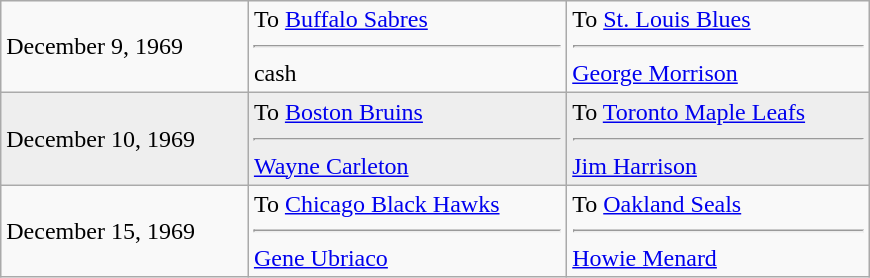<table class="wikitable" style="border:1px solid #999; width:580px;">
<tr>
<td>December 9, 1969</td>
<td valign="top">To <a href='#'>Buffalo Sabres</a><hr>cash</td>
<td valign="top">To <a href='#'>St. Louis Blues</a><hr><a href='#'>George Morrison</a></td>
</tr>
<tr bgcolor="eeeeee">
<td>December 10, 1969</td>
<td valign="top">To <a href='#'>Boston Bruins</a><hr><a href='#'>Wayne Carleton</a></td>
<td valign="top">To <a href='#'>Toronto Maple Leafs</a><hr><a href='#'>Jim Harrison</a></td>
</tr>
<tr>
<td>December 15, 1969</td>
<td valign="top">To <a href='#'>Chicago Black Hawks</a><hr><a href='#'>Gene Ubriaco</a></td>
<td valign="top">To <a href='#'>Oakland Seals</a><hr><a href='#'>Howie Menard</a></td>
</tr>
</table>
